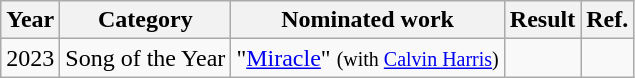<table class="wikitable">
<tr>
<th>Year</th>
<th>Category</th>
<th>Nominated work</th>
<th>Result</th>
<th>Ref.</th>
</tr>
<tr>
<td>2023</td>
<td>Song of the Year</td>
<td>"<a href='#'>Miracle</a>" <small>(with <a href='#'>Calvin Harris</a>)</small></td>
<td></td>
<td></td>
</tr>
</table>
